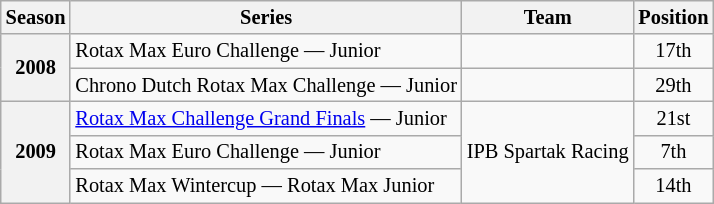<table class="wikitable" style="font-size: 85%; text-align:center">
<tr>
<th>Season</th>
<th>Series</th>
<th>Team</th>
<th>Position</th>
</tr>
<tr>
<th rowspan="2">2008</th>
<td align="left">Rotax Max Euro Challenge — Junior</td>
<td align="left"></td>
<td>17th</td>
</tr>
<tr>
<td align="left">Chrono Dutch Rotax Max Challenge — Junior</td>
<td align="left"></td>
<td>29th</td>
</tr>
<tr>
<th rowspan="3">2009</th>
<td align="left"><a href='#'>Rotax Max Challenge Grand Finals</a> — Junior</td>
<td rowspan="3" align="left">IPB Spartak Racing</td>
<td>21st</td>
</tr>
<tr>
<td align="left">Rotax Max Euro Challenge — Junior</td>
<td>7th</td>
</tr>
<tr>
<td align="left">Rotax Max Wintercup — Rotax Max Junior</td>
<td>14th</td>
</tr>
</table>
